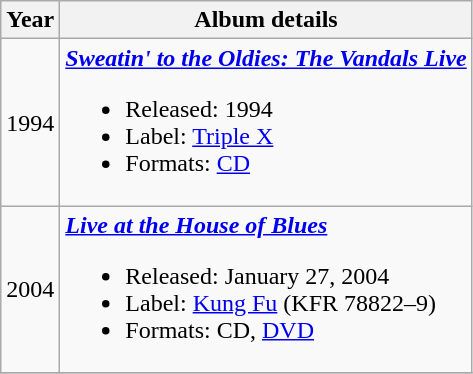<table class ="wikitable">
<tr>
<th>Year</th>
<th>Album details</th>
</tr>
<tr>
<td>1994</td>
<td><strong><em><a href='#'>Sweatin' to the Oldies: The Vandals Live</a></em></strong><br><ul><li>Released: 1994</li><li>Label: <a href='#'>Triple X</a></li><li>Formats: <a href='#'>CD</a></li></ul></td>
</tr>
<tr>
<td>2004</td>
<td><strong><em><a href='#'>Live at the House of Blues</a></em></strong><br><ul><li>Released: January 27, 2004</li><li>Label: <a href='#'>Kung Fu</a> (KFR 78822–9)</li><li>Formats: CD, <a href='#'>DVD</a></li></ul></td>
</tr>
<tr>
</tr>
</table>
